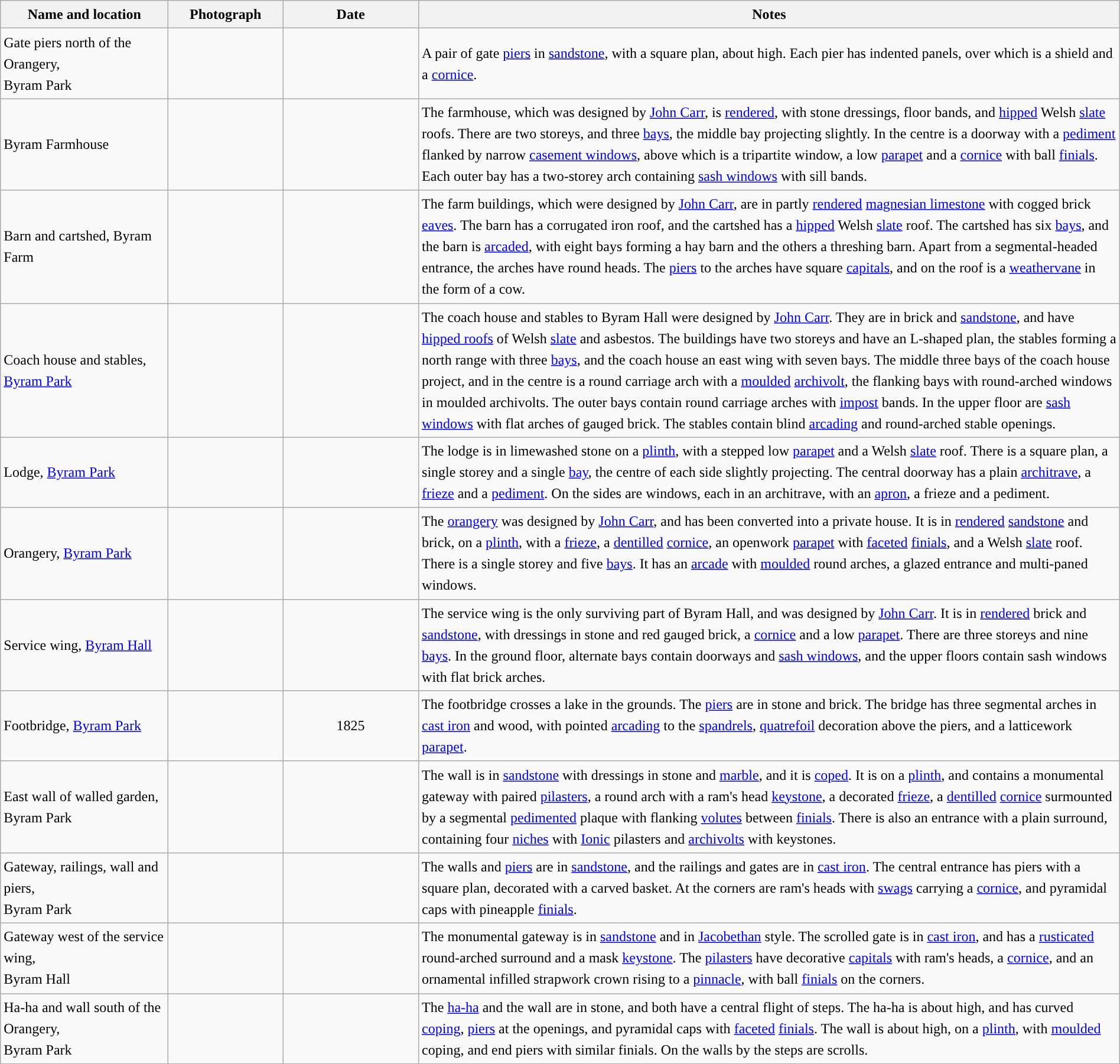<table class="wikitable sortable plainrowheaders" style="width:100%;border:0px;text-align:left;line-height:150%;">
<tr>
<th scope="col"  style="width:150px">Name and location</th>
<th scope="col"  style="width:100px" class="unsortable">Photograph</th>
<th scope="col"  style="width:120px">Date</th>
<th scope="col"  style="width:650px" class="unsortable">Notes</th>
</tr>
<tr>
<td>Gate piers north of the Orangery,<br>Byram Park<br><small></small></td>
<td></td>
<td align="center"></td>
<td>A pair of gate <a href='#'>piers</a> in <a href='#'>sandstone</a>, with a square plan, about  high.  Each pier has indented panels, over which is a shield and a <a href='#'>cornice</a>.</td>
</tr>
<tr>
<td>Byram Farmhouse<br><small></small></td>
<td></td>
<td align="center"></td>
<td>The farmhouse, which was designed by <a href='#'>John Carr</a>, is <a href='#'>rendered</a>, with stone dressings, floor bands, and <a href='#'>hipped</a> Welsh <a href='#'>slate</a> roofs.  There are two storeys, and three <a href='#'>bays</a>, the middle bay projecting slightly.  In the centre is a doorway with a <a href='#'>pediment</a> flanked by narrow <a href='#'>casement windows</a>, above which is a tripartite window, a low <a href='#'>parapet</a> and a <a href='#'>cornice</a> with ball <a href='#'>finials</a>.  Each outer bay has a two-storey arch containing <a href='#'>sash windows</a> with sill bands.</td>
</tr>
<tr>
<td>Barn and cartshed, Byram Farm<br><small></small></td>
<td></td>
<td align="center"></td>
<td>The farm buildings, which were designed by <a href='#'>John Carr</a>, are in partly <a href='#'>rendered</a> <a href='#'>magnesian limestone</a> with cogged brick <a href='#'>eaves</a>.  The barn has a corrugated iron roof, and the cartshed has a <a href='#'>hipped</a> Welsh <a href='#'>slate</a> roof.  The cartshed has six <a href='#'>bays</a>, and the barn is <a href='#'>arcaded</a>, with eight bays forming a hay barn and the others a threshing barn.  Apart from a segmental-headed entrance, the arches have round heads.  The <a href='#'>piers</a> to the arches have square <a href='#'>capitals</a>, and on the roof is a <a href='#'>weathervane</a> in the form of a cow.</td>
</tr>
<tr>
<td>Coach house and stables, <a href='#'>Byram Park</a><br><small></small></td>
<td></td>
<td align="center"></td>
<td>The coach house and stables to Byram Hall were designed by <a href='#'>John Carr</a>.  They are in brick and <a href='#'>sandstone</a>, and have <a href='#'>hipped roofs</a> of Welsh <a href='#'>slate</a> and asbestos.  The buildings have two storeys and have an L-shaped plan, the stables forming a north range with three <a href='#'>bays</a>, and the coach house an east wing with seven bays.  The middle three bays of the coach house project, and in the centre is a round carriage arch with a <a href='#'>moulded</a> <a href='#'>archivolt</a>, the flanking bays with round-arched windows in moulded archivolts.  The outer bays contain round carriage arches with <a href='#'>impost</a> bands.  In the upper floor are <a href='#'>sash windows</a> with flat arches of gauged brick.  The stables contain blind <a href='#'>arcading</a> and round-arched stable openings.</td>
</tr>
<tr>
<td>Lodge, <a href='#'>Byram Park</a><br><small></small></td>
<td></td>
<td align="center"></td>
<td>The lodge is in limewashed stone on a <a href='#'>plinth</a>, with a stepped low <a href='#'>parapet</a> and a Welsh <a href='#'>slate</a> roof.  There is a square plan, a single storey and a single <a href='#'>bay</a>, the centre of each side slightly projecting.  The central doorway has a plain <a href='#'>architrave</a>, a <a href='#'>frieze</a> and a <a href='#'>pediment</a>.  On the sides are windows, each in an architrave, with an <a href='#'>apron</a>, a frieze and a pediment.</td>
</tr>
<tr>
<td>Orangery, <a href='#'>Byram Park</a><br><small></small></td>
<td></td>
<td align="center"></td>
<td>The <a href='#'>orangery</a> was designed by <a href='#'>John Carr</a>, and has been converted into a private house.  It is in <a href='#'>rendered</a> <a href='#'>sandstone</a> and brick, on a <a href='#'>plinth</a>, with a <a href='#'>frieze</a>, a <a href='#'>dentilled</a> <a href='#'>cornice</a>, an openwork <a href='#'>parapet</a> with <a href='#'>faceted</a> <a href='#'>finials</a>, and a Welsh <a href='#'>slate</a> roof.  There is a single storey and five <a href='#'>bays</a>.  It has an <a href='#'>arcade</a> with <a href='#'>moulded</a> round arches, a glazed entrance and multi-paned windows.</td>
</tr>
<tr>
<td>Service wing, <a href='#'>Byram Hall</a><br><small></small></td>
<td></td>
<td align="center"></td>
<td>The service wing is the only surviving part of Byram Hall, and was designed by <a href='#'>John Carr</a>.  It is in <a href='#'>rendered</a> brick and <a href='#'>sandstone</a>, with dressings in stone and red gauged brick, a <a href='#'>cornice</a> and a low <a href='#'>parapet</a>.  There are three storeys and nine <a href='#'>bays</a>.  In the ground floor, alternate bays contain doorways and <a href='#'>sash windows</a>, and the upper floors contain sash windows with flat brick arches.</td>
</tr>
<tr>
<td>Footbridge, <a href='#'>Byram Park</a><br><small></small></td>
<td></td>
<td align="center">1825</td>
<td>The footbridge crosses a lake in the grounds.  The <a href='#'>piers</a> are in stone and brick.  The bridge has three segmental arches in <a href='#'>cast iron</a> and wood, with pointed <a href='#'>arcading</a> to the <a href='#'>spandrels</a>, <a href='#'>quatrefoil</a> decoration above the piers, and a latticework <a href='#'>parapet</a>.</td>
</tr>
<tr>
<td>East wall of walled garden, Byram Park<br><small></small></td>
<td></td>
<td align="center"></td>
<td>The wall is in <a href='#'>sandstone</a> with dressings in stone and <a href='#'>marble</a>, and it is <a href='#'>coped</a>.  It is on a <a href='#'>plinth</a>, and contains a monumental gateway with paired <a href='#'>pilasters</a>, a round arch with a ram's head <a href='#'>keystone</a>, a decorated <a href='#'>frieze</a>, a <a href='#'>dentilled</a> <a href='#'>cornice</a> surmounted by a segmental <a href='#'>pedimented</a> plaque with flanking <a href='#'>volutes</a> between <a href='#'>finials</a>.  There is also an entrance with a plain surround, containing four <a href='#'>niches</a> with <a href='#'>Ionic</a> pilasters and <a href='#'>archivolts</a> with keystones.</td>
</tr>
<tr>
<td>Gateway, railings, wall and piers,<br>Byram Park<br><small></small></td>
<td></td>
<td align="center"></td>
<td>The walls and <a href='#'>piers</a> are in <a href='#'>sandstone</a>, and the railings and gates are in <a href='#'>cast iron</a>.  The central entrance has piers with a square plan, decorated with a carved basket. At the corners are ram's heads with <a href='#'>swags</a> carrying a <a href='#'>cornice</a>, and pyramidal caps with pineapple <a href='#'>finials</a>.</td>
</tr>
<tr>
<td>Gateway west of the service wing,<br>Byram Hall<br><small></small></td>
<td></td>
<td align="center"></td>
<td>The monumental gateway is in <a href='#'>sandstone</a> and in <a href='#'>Jacobethan</a> style.  The scrolled gate is in <a href='#'>cast iron</a>, and has a <a href='#'>rusticated</a> round-arched surround and a mask <a href='#'>keystone</a>.  The <a href='#'>pilasters</a> have decorative <a href='#'>capitals</a> with ram's heads, a <a href='#'>cornice</a>, and an ornamental infilled strapwork crown rising to a <a href='#'>pinnacle</a>, with ball <a href='#'>finials</a> on the corners.</td>
</tr>
<tr>
<td>Ha-ha and wall south of the Orangery,<br>Byram Park<br><small></small></td>
<td></td>
<td align="center"></td>
<td>The <a href='#'>ha-ha</a> and the wall are in stone, and both have a central flight of steps.  The ha-ha is about  high, and has curved <a href='#'>coping</a>, <a href='#'>piers</a> at the openings, and pyramidal caps with <a href='#'>faceted</a> <a href='#'>finials</a>.  The wall is about  high, on a <a href='#'>plinth</a>, with <a href='#'>moulded</a> coping, and end piers with similar finials.  On the walls by the steps are scrolls.</td>
</tr>
<tr>
</tr>
</table>
